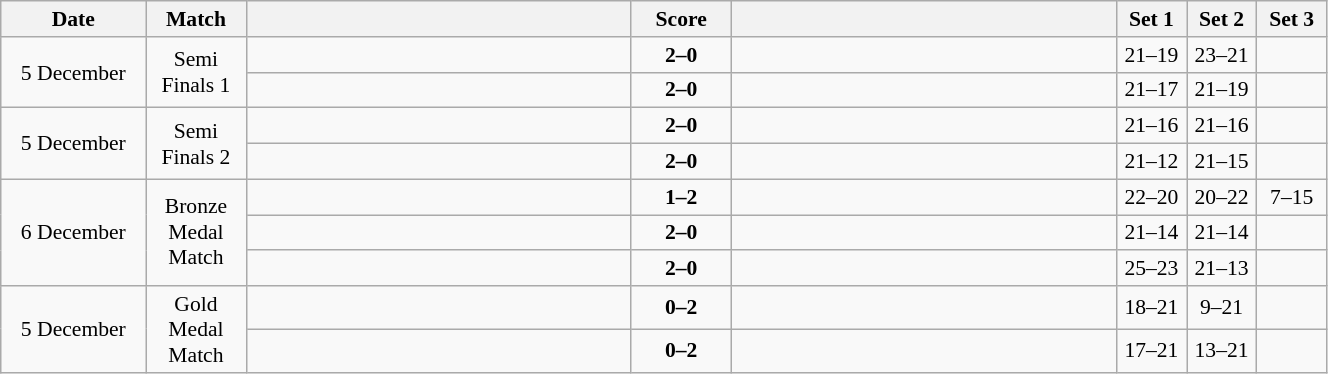<table class="wikitable" style="text-align: center; font-size:90% ">
<tr>
<th width="90">Date</th>
<th width="60">Match</th>
<th align="right" width="250"></th>
<th width="60">Score</th>
<th align="left" width="250"></th>
<th width="40">Set 1</th>
<th width="40">Set 2</th>
<th width="40">Set 3</th>
</tr>
<tr>
<td rowspan=2>5 December</td>
<td rowspan=2>Semi Finals 1</td>
<td align=left><strong></strong></td>
<td align=center><strong>2–0</strong></td>
<td align=left></td>
<td>21–19</td>
<td>23–21</td>
<td></td>
</tr>
<tr>
<td align=left><strong></strong></td>
<td align=center><strong>2–0</strong></td>
<td align=left></td>
<td>21–17</td>
<td>21–19</td>
<td></td>
</tr>
<tr>
<td rowspan=2>5 December</td>
<td rowspan=2>Semi Finals 2</td>
<td align=left><strong></strong></td>
<td align=center><strong>2–0</strong></td>
<td align=left></td>
<td>21–16</td>
<td>21–16</td>
<td></td>
</tr>
<tr>
<td align=left><strong></strong></td>
<td align=center><strong>2–0</strong></td>
<td align=left></td>
<td>21–12</td>
<td>21–15</td>
<td></td>
</tr>
<tr>
<td rowspan=3>6 December</td>
<td rowspan=3>Bronze Medal Match</td>
<td align=left></td>
<td align=center><strong>1–2</strong></td>
<td align=left><strong></strong></td>
<td>22–20</td>
<td>20–22</td>
<td>7–15</td>
</tr>
<tr>
<td align=left><strong></strong></td>
<td align=center><strong>2–0</strong></td>
<td align=left></td>
<td>21–14</td>
<td>21–14</td>
<td></td>
</tr>
<tr>
<td align=left><strong></strong></td>
<td align=center><strong>2–0</strong></td>
<td align=left></td>
<td>25–23</td>
<td>21–13</td>
<td></td>
</tr>
<tr>
<td rowspan=2>5 December</td>
<td rowspan=2>Gold Medal Match</td>
<td align=left></td>
<td align=center><strong>0–2</strong></td>
<td align=left><strong></strong></td>
<td>18–21</td>
<td>9–21</td>
<td></td>
</tr>
<tr>
<td align=left></td>
<td align=center><strong>0–2</strong></td>
<td align=left><strong></strong></td>
<td>17–21</td>
<td>13–21</td>
<td></td>
</tr>
</table>
